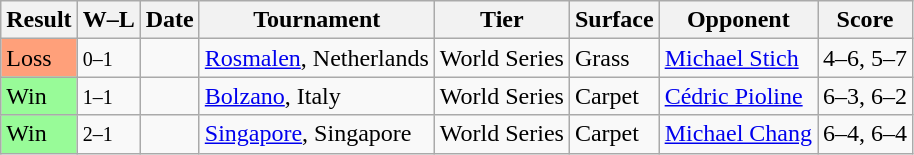<table class="sortable wikitable">
<tr>
<th>Result</th>
<th class="unsortable">W–L</th>
<th>Date</th>
<th>Tournament</th>
<th>Tier</th>
<th>Surface</th>
<th>Opponent</th>
<th class="unsortable">Score</th>
</tr>
<tr>
<td style="background:#ffa07a;">Loss</td>
<td><small>0–1</small></td>
<td><a href='#'></a></td>
<td><a href='#'>Rosmalen</a>, Netherlands</td>
<td>World Series</td>
<td>Grass</td>
<td> <a href='#'>Michael Stich</a></td>
<td>4–6, 5–7</td>
</tr>
<tr>
<td style="background:#98fb98;">Win</td>
<td><small>1–1</small></td>
<td><a href='#'></a></td>
<td><a href='#'>Bolzano</a>, Italy</td>
<td>World Series</td>
<td>Carpet</td>
<td> <a href='#'>Cédric Pioline</a></td>
<td>6–3, 6–2</td>
</tr>
<tr>
<td style="background:#98fb98;">Win</td>
<td><small>2–1</small></td>
<td><a href='#'></a></td>
<td><a href='#'>Singapore</a>, Singapore</td>
<td>World Series</td>
<td>Carpet</td>
<td> <a href='#'>Michael Chang</a></td>
<td>6–4, 6–4</td>
</tr>
</table>
